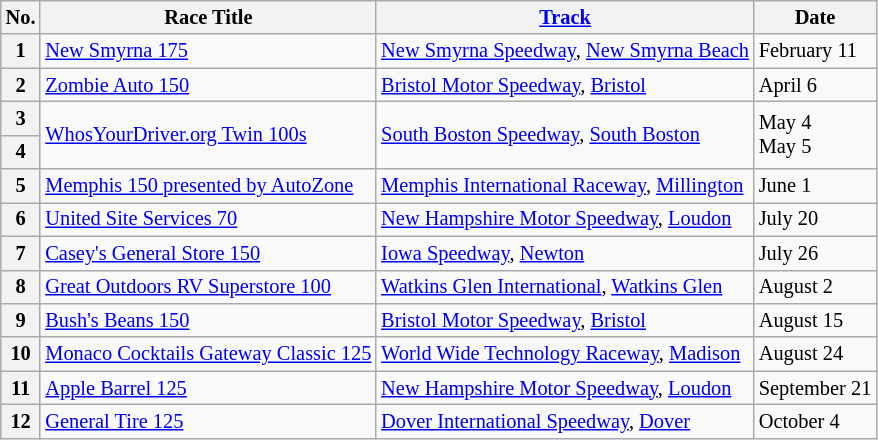<table class="wikitable" style="font-size:85%;">
<tr>
<th>No.</th>
<th>Race Title</th>
<th><a href='#'>Track</a></th>
<th>Date</th>
</tr>
<tr>
<th>1</th>
<td><a href='#'>New Smyrna 175</a></td>
<td><a href='#'>New Smyrna Speedway</a>, <a href='#'>New Smyrna Beach</a></td>
<td>February 11</td>
</tr>
<tr>
<th>2</th>
<td><a href='#'>Zombie Auto 150</a></td>
<td><a href='#'>Bristol Motor Speedway</a>, <a href='#'>Bristol</a></td>
<td>April 6</td>
</tr>
<tr>
<th>3</th>
<td rowspan=2><a href='#'>WhosYourDriver.org Twin 100s</a></td>
<td rowspan=2><a href='#'>South Boston Speedway</a>, <a href='#'>South Boston</a></td>
<td rowspan=2>May 4<br>May 5</td>
</tr>
<tr>
<th>4</th>
</tr>
<tr>
<th>5</th>
<td><a href='#'>Memphis 150 presented by AutoZone</a></td>
<td><a href='#'>Memphis International Raceway</a>, <a href='#'>Millington</a></td>
<td>June 1</td>
</tr>
<tr>
<th>6</th>
<td><a href='#'>United Site Services 70</a></td>
<td><a href='#'>New Hampshire Motor Speedway</a>, <a href='#'>Loudon</a></td>
<td>July 20</td>
</tr>
<tr>
<th>7</th>
<td><a href='#'>Casey's General Store 150</a></td>
<td><a href='#'>Iowa Speedway</a>, <a href='#'>Newton</a></td>
<td>July 26</td>
</tr>
<tr>
<th>8</th>
<td><a href='#'>Great Outdoors RV Superstore 100</a></td>
<td><a href='#'>Watkins Glen International</a>, <a href='#'>Watkins Glen</a></td>
<td>August 2</td>
</tr>
<tr>
<th>9</th>
<td><a href='#'>Bush's Beans 150</a></td>
<td><a href='#'>Bristol Motor Speedway</a>, <a href='#'>Bristol</a></td>
<td>August 15</td>
</tr>
<tr>
<th>10</th>
<td><a href='#'>Monaco Cocktails Gateway Classic 125</a></td>
<td><a href='#'>World Wide Technology Raceway</a>, <a href='#'>Madison</a></td>
<td>August 24</td>
</tr>
<tr>
<th>11</th>
<td><a href='#'>Apple Barrel 125</a></td>
<td><a href='#'>New Hampshire Motor Speedway</a>, <a href='#'>Loudon</a></td>
<td>September 21</td>
</tr>
<tr>
<th>12</th>
<td><a href='#'>General Tire 125</a></td>
<td><a href='#'>Dover International Speedway</a>, <a href='#'>Dover</a></td>
<td>October 4</td>
</tr>
</table>
